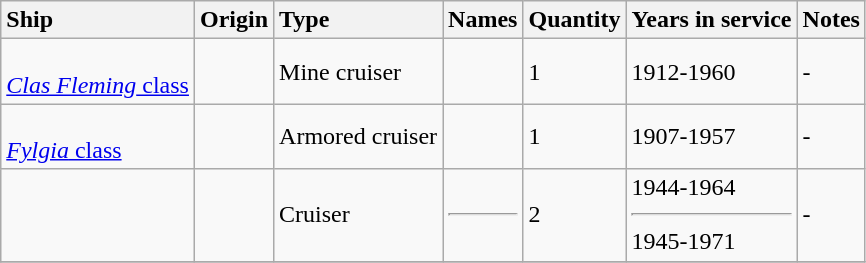<table class="wikitable">
<tr>
<th style="text-align:left">Ship</th>
<th style="text-align:left">Origin</th>
<th style="text-align:left">Type</th>
<th style="text-align:left">Names</th>
<th style="text-align:left">Quantity</th>
<th style="text-align:left">Years in service</th>
<th style="text-align:left">Notes</th>
</tr>
<tr>
<td> <br> <a href='#'><em>Clas Fleming</em> class</a></td>
<td></td>
<td>Mine cruiser</td>
<td></td>
<td>1</td>
<td>1912-1960</td>
<td>-</td>
</tr>
<tr>
<td> <br> <a href='#'><em>Fylgia</em> class</a></td>
<td></td>
<td>Armored cruiser</td>
<td></td>
<td>1</td>
<td>1907-1957</td>
<td>-</td>
</tr>
<tr>
<td> <br> </td>
<td></td>
<td>Cruiser</td>
<td><hr></td>
<td>2</td>
<td>1944-1964<hr>1945-1971</td>
<td>-</td>
</tr>
<tr>
</tr>
</table>
